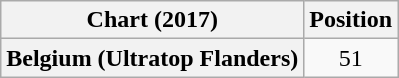<table class="wikitable plainrowheaders" style="text-align:center">
<tr>
<th scope="col">Chart (2017)</th>
<th scope="col">Position</th>
</tr>
<tr>
<th scope="row">Belgium (Ultratop Flanders)</th>
<td>51</td>
</tr>
</table>
